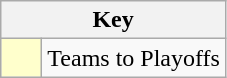<table class="wikitable" style="text-align: center;">
<tr>
<th colspan=2>Key</th>
</tr>
<tr>
<td style="background:#ffffcc; width:20px;"></td>
<td align=left>Teams to Playoffs</td>
</tr>
</table>
